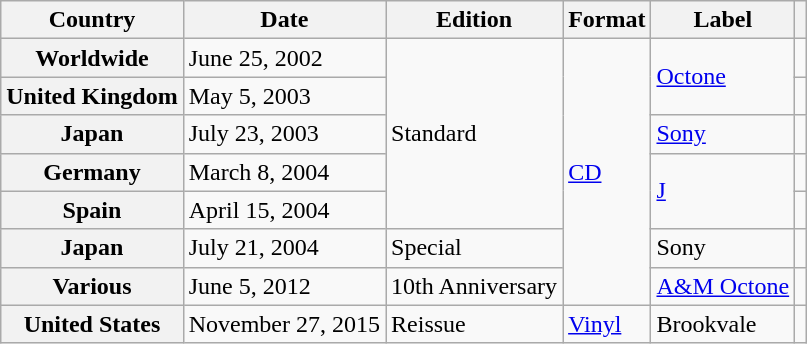<table class="wikitable plainrowheaders">
<tr>
<th scope="col">Country</th>
<th scope="col">Date</th>
<th scope="col">Edition</th>
<th scope="col">Format</th>
<th scope="col">Label</th>
<th scope="col"></th>
</tr>
<tr>
<th scope="row">Worldwide</th>
<td>June 25, 2002</td>
<td rowspan="5">Standard</td>
<td rowspan="7"><a href='#'>CD</a></td>
<td rowspan="2"><a href='#'>Octone</a></td>
<td></td>
</tr>
<tr>
<th scope="row">United Kingdom</th>
<td>May 5, 2003</td>
<td></td>
</tr>
<tr>
<th scope="row">Japan</th>
<td>July 23, 2003</td>
<td><a href='#'>Sony</a></td>
<td></td>
</tr>
<tr>
<th scope="row">Germany</th>
<td>March 8, 2004</td>
<td rowspan="2"><a href='#'>J</a></td>
<td></td>
</tr>
<tr>
<th scope="row">Spain</th>
<td>April 15, 2004</td>
<td></td>
</tr>
<tr>
<th scope="row">Japan</th>
<td>July 21, 2004</td>
<td>Special</td>
<td>Sony</td>
<td></td>
</tr>
<tr>
<th scope="row">Various</th>
<td>June 5, 2012</td>
<td>10th Anniversary</td>
<td><a href='#'>A&M Octone</a></td>
<td></td>
</tr>
<tr>
<th scope="row">United States</th>
<td>November 27, 2015</td>
<td>Reissue</td>
<td><a href='#'>Vinyl</a></td>
<td>Brookvale</td>
<td></td>
</tr>
</table>
